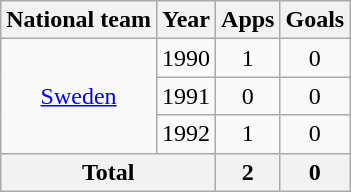<table class="wikitable" style="text-align:center">
<tr>
<th>National team</th>
<th>Year</th>
<th>Apps</th>
<th>Goals</th>
</tr>
<tr>
<td rowspan="3"><a href='#'>Sweden</a></td>
<td>1990</td>
<td>1</td>
<td>0</td>
</tr>
<tr>
<td>1991</td>
<td>0</td>
<td>0</td>
</tr>
<tr>
<td>1992</td>
<td>1</td>
<td>0</td>
</tr>
<tr>
<th colspan="2">Total</th>
<th>2</th>
<th>0</th>
</tr>
</table>
